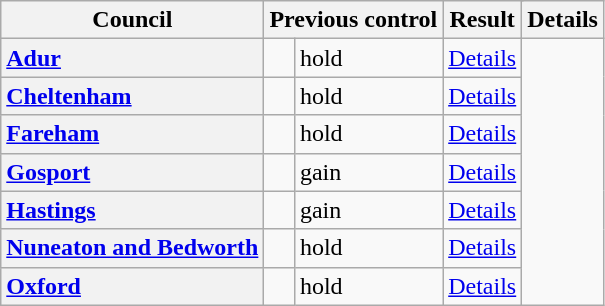<table class="wikitable sortable" border="1">
<tr>
<th scope="col">Council</th>
<th colspan=2>Previous control</th>
<th colspan=2>Result</th>
<th class="unsortable" scope="col">Details</th>
</tr>
<tr>
<th scope="row" style="text-align: left;"><a href='#'>Adur</a></th>
<td></td>
<td> hold</td>
<td><a href='#'>Details</a></td>
</tr>
<tr>
<th scope="row" style="text-align: left;"><a href='#'>Cheltenham</a></th>
<td></td>
<td> hold</td>
<td><a href='#'>Details</a></td>
</tr>
<tr>
<th scope="row" style="text-align: left;"><a href='#'>Fareham</a></th>
<td></td>
<td> hold</td>
<td><a href='#'>Details</a></td>
</tr>
<tr>
<th scope="row" style="text-align: left;"><a href='#'>Gosport</a></th>
<td></td>
<td> gain</td>
<td><a href='#'>Details</a></td>
</tr>
<tr>
<th scope="row" style="text-align: left;"><a href='#'>Hastings</a></th>
<td></td>
<td> gain</td>
<td><a href='#'>Details</a></td>
</tr>
<tr>
<th scope="row" style="text-align: left;"><a href='#'>Nuneaton and Bedworth</a></th>
<td></td>
<td> hold</td>
<td><a href='#'>Details</a></td>
</tr>
<tr>
<th scope="row" style="text-align: left;"><a href='#'>Oxford</a></th>
<td></td>
<td> hold</td>
<td><a href='#'>Details</a></td>
</tr>
</table>
